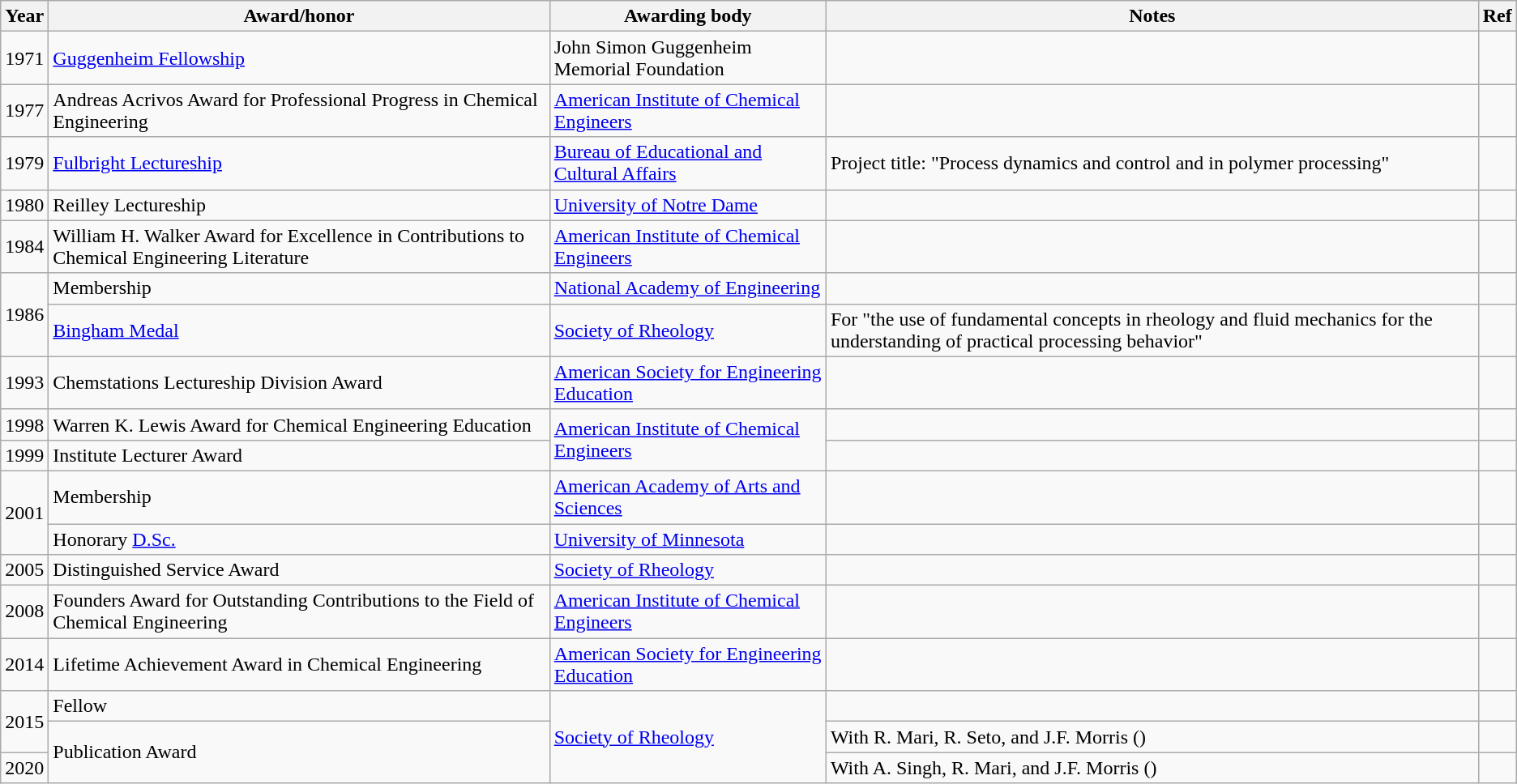<table class="wikitable sortable">
<tr>
<th>Year</th>
<th>Award/honor</th>
<th>Awarding body</th>
<th>Notes</th>
<th class="unsortable">Ref</th>
</tr>
<tr>
<td>1971</td>
<td><a href='#'>Guggenheim Fellowship</a></td>
<td>John Simon Guggenheim Memorial Foundation</td>
<td></td>
<td></td>
</tr>
<tr>
<td>1977</td>
<td>Andreas Acrivos Award for Professional Progress in Chemical Engineering</td>
<td><a href='#'>American Institute of Chemical Engineers</a></td>
<td></td>
<td></td>
</tr>
<tr>
<td>1979</td>
<td><a href='#'>Fulbright Lectureship</a></td>
<td><a href='#'>Bureau of Educational and Cultural Affairs</a></td>
<td>Project title: "Process dynamics and control and in polymer processing"</td>
<td></td>
</tr>
<tr>
<td>1980</td>
<td>Reilley Lectureship</td>
<td><a href='#'>University of Notre Dame</a></td>
<td></td>
<td></td>
</tr>
<tr>
<td>1984</td>
<td>William H. Walker Award for Excellence in Contributions to Chemical Engineering Literature</td>
<td><a href='#'>American Institute of Chemical Engineers</a></td>
<td></td>
<td></td>
</tr>
<tr>
<td rowspan="2">1986</td>
<td>Membership</td>
<td><a href='#'>National Academy of Engineering</a></td>
<td></td>
<td></td>
</tr>
<tr>
<td><a href='#'>Bingham Medal</a></td>
<td><a href='#'>Society of Rheology</a></td>
<td>For "the use of fundamental concepts in rheology and fluid mechanics for the understanding of practical processing behavior"</td>
<td></td>
</tr>
<tr>
<td>1993</td>
<td>Chemstations Lectureship Division Award</td>
<td><a href='#'>American Society for Engineering Education</a></td>
<td></td>
<td></td>
</tr>
<tr>
<td>1998</td>
<td>Warren K. Lewis Award for Chemical Engineering Education</td>
<td rowspan="2"><a href='#'>American Institute of Chemical Engineers</a></td>
<td></td>
<td></td>
</tr>
<tr>
<td>1999</td>
<td>Institute Lecturer Award</td>
<td></td>
<td></td>
</tr>
<tr>
<td rowspan="2">2001</td>
<td>Membership</td>
<td><a href='#'>American Academy of Arts and Sciences</a></td>
<td></td>
<td></td>
</tr>
<tr>
<td>Honorary <a href='#'>D.Sc.</a></td>
<td><a href='#'>University of Minnesota</a></td>
<td></td>
<td></td>
</tr>
<tr>
<td>2005</td>
<td>Distinguished Service Award</td>
<td><a href='#'>Society of Rheology</a></td>
<td></td>
<td></td>
</tr>
<tr>
<td>2008</td>
<td>Founders Award for Outstanding Contributions to the Field of Chemical Engineering</td>
<td><a href='#'>American Institute of Chemical Engineers</a></td>
<td></td>
<td></td>
</tr>
<tr>
<td>2014</td>
<td>Lifetime Achievement Award in Chemical Engineering</td>
<td><a href='#'>American Society for Engineering Education</a></td>
<td></td>
<td></td>
</tr>
<tr>
<td rowspan="2">2015</td>
<td>Fellow</td>
<td rowspan="3"><a href='#'>Society of Rheology</a></td>
<td></td>
<td></td>
</tr>
<tr>
<td rowspan="2">Publication Award</td>
<td>With R. Mari, R. Seto, and J.F. Morris ()</td>
<td></td>
</tr>
<tr>
<td>2020</td>
<td>With A. Singh, R. Mari, and J.F. Morris ()</td>
<td></td>
</tr>
</table>
